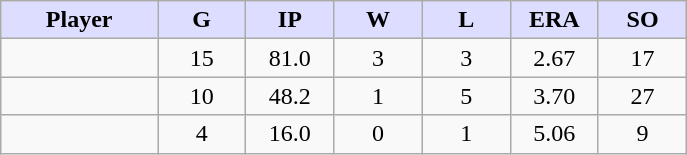<table class="wikitable sortable">
<tr>
<th style="background:#ddf; width:16%;">Player</th>
<th style="background:#ddf; width:9%;">G</th>
<th style="background:#ddf; width:9%;">IP</th>
<th style="background:#ddf; width:9%;">W</th>
<th style="background:#ddf; width:9%;">L</th>
<th style="background:#ddf; width:9%;">ERA</th>
<th style="background:#ddf; width:9%;">SO</th>
</tr>
<tr style="text-align:center;">
<td></td>
<td>15</td>
<td>81.0</td>
<td>3</td>
<td>3</td>
<td>2.67</td>
<td>17</td>
</tr>
<tr style="text-align:center;">
<td></td>
<td>10</td>
<td>48.2</td>
<td>1</td>
<td>5</td>
<td>3.70</td>
<td>27</td>
</tr>
<tr style="text-align:center;">
<td></td>
<td>4</td>
<td>16.0</td>
<td>0</td>
<td>1</td>
<td>5.06</td>
<td>9</td>
</tr>
</table>
